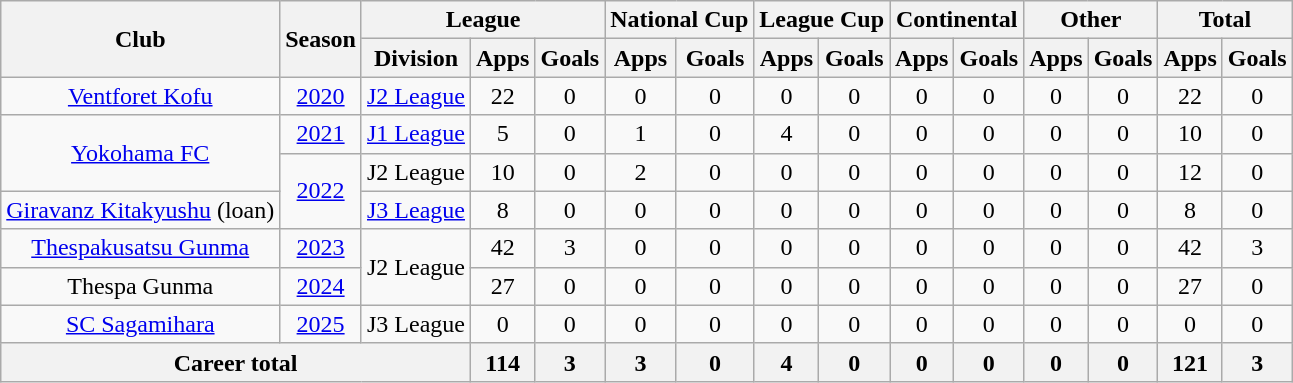<table class="wikitable" style="text-align: center">
<tr>
<th rowspan="2">Club</th>
<th rowspan="2">Season</th>
<th colspan="3">League</th>
<th colspan="2">National Cup</th>
<th colspan="2">League Cup</th>
<th colspan="2">Continental</th>
<th colspan="2">Other</th>
<th colspan="2">Total</th>
</tr>
<tr>
<th>Division</th>
<th>Apps</th>
<th>Goals</th>
<th>Apps</th>
<th>Goals</th>
<th>Apps</th>
<th>Goals</th>
<th>Apps</th>
<th>Goals</th>
<th>Apps</th>
<th>Goals</th>
<th>Apps</th>
<th>Goals</th>
</tr>
<tr>
<td><a href='#'>Ventforet Kofu</a></td>
<td><a href='#'>2020</a></td>
<td><a href='#'>J2 League</a></td>
<td>22</td>
<td>0</td>
<td>0</td>
<td>0</td>
<td>0</td>
<td>0</td>
<td>0</td>
<td>0</td>
<td>0</td>
<td>0</td>
<td>22</td>
<td>0</td>
</tr>
<tr>
<td rowspan="2"><a href='#'>Yokohama FC</a></td>
<td><a href='#'>2021</a></td>
<td><a href='#'>J1 League</a></td>
<td>5</td>
<td>0</td>
<td>1</td>
<td>0</td>
<td>4</td>
<td>0</td>
<td>0</td>
<td>0</td>
<td>0</td>
<td>0</td>
<td>10</td>
<td>0</td>
</tr>
<tr>
<td rowspan="2"><a href='#'>2022</a></td>
<td>J2 League</td>
<td>10</td>
<td>0</td>
<td>2</td>
<td>0</td>
<td>0</td>
<td>0</td>
<td>0</td>
<td>0</td>
<td>0</td>
<td>0</td>
<td>12</td>
<td>0</td>
</tr>
<tr>
<td><a href='#'>Giravanz Kitakyushu</a> (loan)</td>
<td><a href='#'>J3 League</a></td>
<td>8</td>
<td>0</td>
<td>0</td>
<td>0</td>
<td>0</td>
<td>0</td>
<td>0</td>
<td>0</td>
<td>0</td>
<td>0</td>
<td>8</td>
<td>0</td>
</tr>
<tr>
<td><a href='#'>Thespakusatsu Gunma</a></td>
<td><a href='#'>2023</a></td>
<td rowspan="2">J2 League</td>
<td>42</td>
<td>3</td>
<td>0</td>
<td>0</td>
<td>0</td>
<td>0</td>
<td>0</td>
<td>0</td>
<td>0</td>
<td>0</td>
<td>42</td>
<td>3</td>
</tr>
<tr>
<td>Thespa Gunma</td>
<td><a href='#'>2024</a></td>
<td>27</td>
<td>0</td>
<td>0</td>
<td>0</td>
<td>0</td>
<td>0</td>
<td>0</td>
<td>0</td>
<td>0</td>
<td>0</td>
<td>27</td>
<td>0</td>
</tr>
<tr>
<td><a href='#'>SC Sagamihara</a></td>
<td><a href='#'>2025</a></td>
<td>J3 League</td>
<td>0</td>
<td>0</td>
<td>0</td>
<td>0</td>
<td>0</td>
<td>0</td>
<td>0</td>
<td>0</td>
<td>0</td>
<td>0</td>
<td>0</td>
<td>0</td>
</tr>
<tr>
<th colspan=3>Career total</th>
<th>114</th>
<th>3</th>
<th>3</th>
<th>0</th>
<th>4</th>
<th>0</th>
<th>0</th>
<th>0</th>
<th>0</th>
<th>0</th>
<th>121</th>
<th>3</th>
</tr>
</table>
